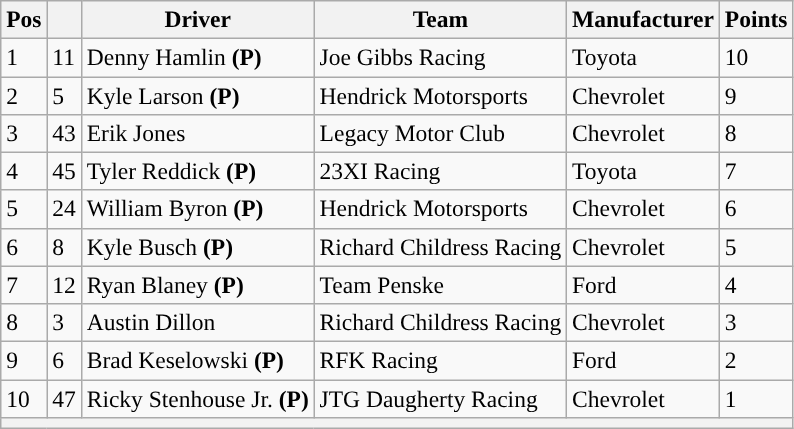<table class="wikitable" style="font-size:98%">
<tr>
<th>Pos</th>
<th></th>
<th>Driver</th>
<th>Team</th>
<th>Manufacturer</th>
<th>Points</th>
</tr>
<tr>
<td>1</td>
<td>11</td>
<td>Denny Hamlin <strong>(P)</strong></td>
<td>Joe Gibbs Racing</td>
<td>Toyota</td>
<td>10</td>
</tr>
<tr>
<td>2</td>
<td>5</td>
<td>Kyle Larson <strong>(P)</strong></td>
<td>Hendrick Motorsports</td>
<td>Chevrolet</td>
<td>9</td>
</tr>
<tr>
<td>3</td>
<td>43</td>
<td>Erik Jones</td>
<td>Legacy Motor Club</td>
<td>Chevrolet</td>
<td>8</td>
</tr>
<tr>
<td>4</td>
<td>45</td>
<td>Tyler Reddick <strong>(P)</strong></td>
<td>23XI Racing</td>
<td>Toyota</td>
<td>7</td>
</tr>
<tr>
<td>5</td>
<td>24</td>
<td>William Byron <strong>(P)</strong></td>
<td>Hendrick Motorsports</td>
<td>Chevrolet</td>
<td>6</td>
</tr>
<tr>
<td>6</td>
<td>8</td>
<td>Kyle Busch <strong>(P)</strong></td>
<td>Richard Childress Racing</td>
<td>Chevrolet</td>
<td>5</td>
</tr>
<tr>
<td>7</td>
<td>12</td>
<td>Ryan Blaney <strong>(P)</strong></td>
<td>Team Penske</td>
<td>Ford</td>
<td>4</td>
</tr>
<tr>
<td>8</td>
<td>3</td>
<td>Austin Dillon</td>
<td>Richard Childress Racing</td>
<td>Chevrolet</td>
<td>3</td>
</tr>
<tr>
<td>9</td>
<td>6</td>
<td>Brad Keselowski <strong>(P)</strong></td>
<td>RFK Racing</td>
<td>Ford</td>
<td>2</td>
</tr>
<tr>
<td>10</td>
<td>47</td>
<td>Ricky Stenhouse Jr. <strong>(P)</strong></td>
<td>JTG Daugherty Racing</td>
<td>Chevrolet</td>
<td>1</td>
</tr>
<tr>
<th colspan="6"></th>
</tr>
</table>
